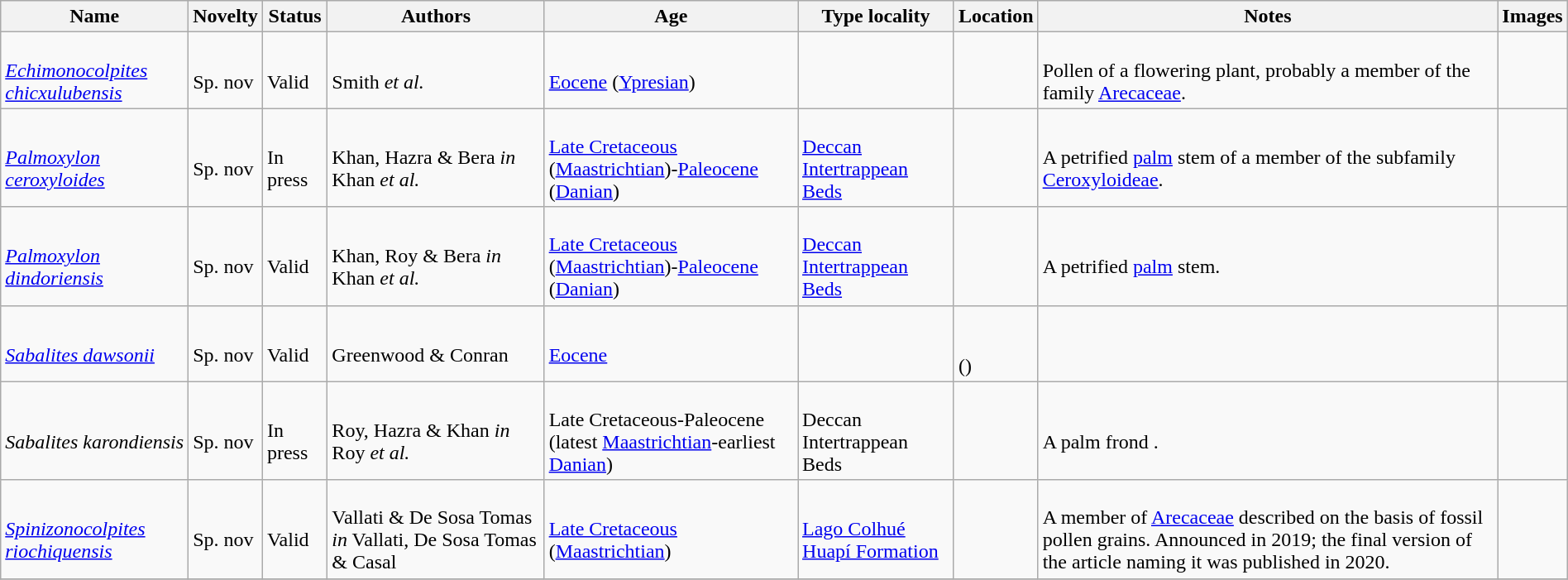<table class="wikitable sortable" align="center" width="100%">
<tr>
<th>Name</th>
<th>Novelty</th>
<th>Status</th>
<th>Authors</th>
<th>Age</th>
<th>Type locality</th>
<th>Location</th>
<th>Notes</th>
<th>Images</th>
</tr>
<tr>
<td><br><em><a href='#'>Echimonocolpites chicxulubensis</a></em></td>
<td><br>Sp. nov</td>
<td><br>Valid</td>
<td><br>Smith <em>et al.</em></td>
<td><br><a href='#'>Eocene</a> (<a href='#'>Ypresian</a>)</td>
<td></td>
<td><br></td>
<td><br>Pollen of a flowering plant, probably a member of the family <a href='#'>Arecaceae</a>.</td>
<td></td>
</tr>
<tr>
<td><br><em><a href='#'>Palmoxylon ceroxyloides</a></em></td>
<td><br>Sp. nov</td>
<td><br>In press</td>
<td><br>Khan, Hazra & Bera <em>in</em> Khan <em>et al.</em></td>
<td><br><a href='#'>Late Cretaceous</a> (<a href='#'>Maastrichtian</a>)-<a href='#'>Paleocene</a> (<a href='#'>Danian</a>)</td>
<td><br><a href='#'>Deccan</a> <a href='#'>Intertrappean Beds</a></td>
<td><br></td>
<td><br>A petrified <a href='#'>palm</a> stem of a member of the subfamily <a href='#'>Ceroxyloideae</a>.</td>
<td></td>
</tr>
<tr>
<td><br><em><a href='#'>Palmoxylon dindoriensis</a></em></td>
<td><br>Sp. nov</td>
<td><br>Valid</td>
<td><br>Khan, Roy & Bera <em>in</em> Khan <em>et al.</em></td>
<td><br><a href='#'>Late Cretaceous</a> (<a href='#'>Maastrichtian</a>)-<a href='#'>Paleocene</a> (<a href='#'>Danian</a>)</td>
<td><br><a href='#'>Deccan</a> <a href='#'>Intertrappean Beds</a></td>
<td><br></td>
<td><br>A petrified <a href='#'>palm</a> stem.</td>
<td></td>
</tr>
<tr>
<td><br><em><a href='#'>Sabalites dawsonii</a></em></td>
<td><br>Sp. nov</td>
<td><br>Valid</td>
<td><br>Greenwood & Conran</td>
<td><br><a href='#'>Eocene</a></td>
<td></td>
<td><br><br>()</td>
<td></td>
<td></td>
</tr>
<tr>
<td><br><em>Sabalites karondiensis</em></td>
<td><br>Sp. nov</td>
<td><br>In press</td>
<td><br>Roy, Hazra & Khan <em>in</em> Roy <em>et al.</em></td>
<td><br>Late Cretaceous-Paleocene (latest <a href='#'>Maastrichtian</a>-earliest <a href='#'>Danian</a>)</td>
<td><br>Deccan Intertrappean Beds</td>
<td><br></td>
<td><br>A palm frond .</td>
<td></td>
</tr>
<tr>
<td><br><em><a href='#'>Spinizonocolpites riochiquensis</a></em></td>
<td><br>Sp. nov</td>
<td><br>Valid</td>
<td><br>Vallati & De Sosa Tomas <em>in</em> Vallati, De Sosa Tomas & Casal</td>
<td><br><a href='#'>Late Cretaceous</a> (<a href='#'>Maastrichtian</a>)</td>
<td><br><a href='#'>Lago Colhué Huapí Formation</a></td>
<td><br></td>
<td><br>A member of <a href='#'>Arecaceae</a> described on the basis of fossil pollen grains. Announced in 2019; the final version of the article naming it was published in 2020.</td>
<td></td>
</tr>
<tr>
</tr>
</table>
